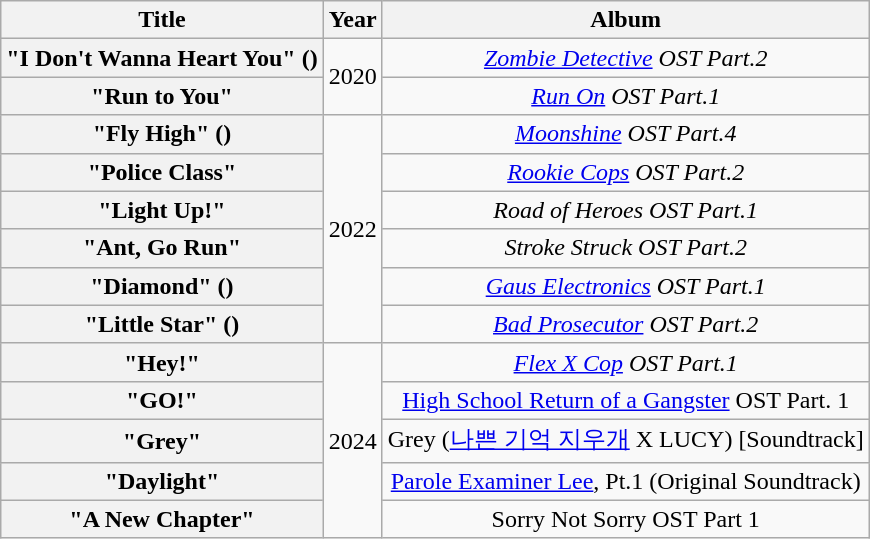<table class="wikitable plainrowheaders" style="text-align:center;" border="1">
<tr>
<th scope="col">Title</th>
<th scope="col">Year</th>
<th scope="col">Album</th>
</tr>
<tr>
<th scope="row">"I Don't Wanna Heart You" ()</th>
<td rowspan="2">2020</td>
<td><em><a href='#'>Zombie Detective</a> OST Part.2</em></td>
</tr>
<tr>
<th scope="row">"Run to You"</th>
<td><em><a href='#'>Run On</a> OST Part.1</em></td>
</tr>
<tr>
<th scope="row">"Fly High" ()</th>
<td rowspan="6">2022</td>
<td><em><a href='#'>Moonshine</a> OST Part.4</em></td>
</tr>
<tr>
<th scope="row">"Police Class"</th>
<td><em><a href='#'>Rookie Cops</a> OST Part.2</em></td>
</tr>
<tr>
<th scope="row">"Light Up!"</th>
<td><em>Road of Heroes OST Part.1</em></td>
</tr>
<tr>
<th scope="row">"Ant, Go Run"</th>
<td><em>Stroke Struck OST Part.2</em></td>
</tr>
<tr>
<th scope="row">"Diamond" ()</th>
<td><em><a href='#'>Gaus Electronics</a> OST Part.1</em></td>
</tr>
<tr>
<th scope="row">"Little Star" ()</th>
<td><em><a href='#'>Bad Prosecutor</a> OST Part.2</em></td>
</tr>
<tr>
<th scope="row">"Hey!"</th>
<td rowspan="5">2024</td>
<td><em><a href='#'>Flex X Cop</a> OST Part.1</em></td>
</tr>
<tr>
<th scope="row">"GO!"</th>
<td><a href='#'>High School Return of a Gangster</a> OST Part. 1</td>
</tr>
<tr>
<th scope="row">"Grey"</th>
<td>Grey (<a href='#'>나쁜 기억 지우개</a> X LUCY) [Soundtrack]</td>
</tr>
<tr>
<th scope="row">"Daylight"</th>
<td><a href='#'>Parole Examiner Lee</a>, Pt.1 (Original Soundtrack)</td>
</tr>
<tr>
<th scope="row">"A New Chapter"</th>
<td>Sorry Not Sorry OST Part 1</td>
</tr>
</table>
